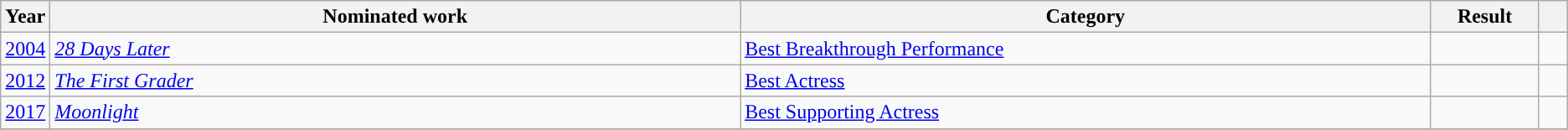<table class="wikitable">
<tr>
<th scope="col" style="width:1em;">Year</th>
<th scope="col" style="width:35em;">Nominated work</th>
<th scope="col" style="width:35em;">Category</th>
<th scope="col" style="width:5em;">Result</th>
<th scope="col" style="width:1em;"></th>
</tr>
<tr>
<td><a href='#'>2004</a></td>
<td><em><a href='#'>28 Days Later</a></em></td>
<td><a href='#'>Best Breakthrough Performance</a></td>
<td></td>
<td></td>
</tr>
<tr>
<td><a href='#'>2012</a></td>
<td><em><a href='#'>The First Grader</a></em></td>
<td><a href='#'>Best Actress</a></td>
<td></td>
<td></td>
</tr>
<tr>
<td><a href='#'>2017</a></td>
<td><em><a href='#'>Moonlight</a></em></td>
<td><a href='#'>Best Supporting Actress</a></td>
<td></td>
<td></td>
</tr>
<tr>
</tr>
</table>
